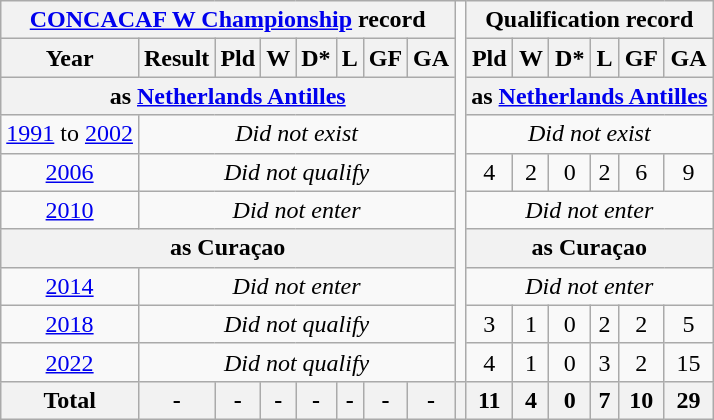<table class="wikitable" style="text-align: center;">
<tr>
<th colspan=8><a href='#'>CONCACAF W Championship</a> record</th>
<td rowspan=10></td>
<th colspan=6>Qualification record</th>
</tr>
<tr>
<th>Year</th>
<th>Result</th>
<th>Pld</th>
<th>W</th>
<th>D*</th>
<th>L</th>
<th>GF</th>
<th>GA</th>
<th>Pld</th>
<th>W</th>
<th>D*</th>
<th>L</th>
<th>GF</th>
<th>GA</th>
</tr>
<tr>
<th colspan=8>as  <a href='#'>Netherlands Antilles</a></th>
<th colspan=6>as  <a href='#'>Netherlands Antilles</a></th>
</tr>
<tr>
<td> <a href='#'>1991</a> to  <a href='#'>2002</a></td>
<td colspan=7><em>Did not exist</em></td>
<td colspan=6><em>Did not exist</em></td>
</tr>
<tr>
<td> <a href='#'>2006</a></td>
<td colspan=7><em>Did not qualify</em></td>
<td>4</td>
<td>2</td>
<td>0</td>
<td>2</td>
<td>6</td>
<td>9</td>
</tr>
<tr>
<td> <a href='#'>2010</a></td>
<td colspan=7><em>Did not enter</em></td>
<td colspan=6><em>Did not enter</em></td>
</tr>
<tr>
<th colspan=8>as  Curaçao</th>
<th colspan=6>as  Curaçao</th>
</tr>
<tr>
<td> <a href='#'>2014</a></td>
<td colspan=7><em>Did not enter</em></td>
<td colspan=6><em>Did not enter</em></td>
</tr>
<tr>
<td> <a href='#'>2018</a></td>
<td colspan=7><em>Did not qualify</em></td>
<td>3</td>
<td>1</td>
<td>0</td>
<td>2</td>
<td>2</td>
<td>5</td>
</tr>
<tr>
<td> <a href='#'>2022</a></td>
<td colspan=7><em>Did not qualify</em></td>
<td>4</td>
<td>1</td>
<td>0</td>
<td>3</td>
<td>2</td>
<td>15</td>
</tr>
<tr>
<th>Total</th>
<th>-</th>
<th>-</th>
<th>-</th>
<th>-</th>
<th>-</th>
<th>-</th>
<th>-</th>
<th></th>
<th>11</th>
<th>4</th>
<th>0</th>
<th>7</th>
<th>10</th>
<th>29</th>
</tr>
</table>
